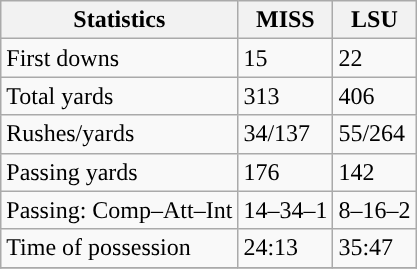<table class="wikitable" style="float: left;">
<tr>
<th>Statistics</th>
<th>MISS</th>
<th>LSU</th>
</tr>
<tr>
<td>First downs</td>
<td>15</td>
<td>22</td>
</tr>
<tr>
<td>Total yards</td>
<td>313</td>
<td>406</td>
</tr>
<tr>
<td>Rushes/yards</td>
<td>34/137</td>
<td>55/264</td>
</tr>
<tr>
<td>Passing yards</td>
<td>176</td>
<td>142</td>
</tr>
<tr>
<td>Passing: Comp–Att–Int</td>
<td>14–34–1</td>
<td>8–16–2</td>
</tr>
<tr>
<td>Time of possession</td>
<td>24:13</td>
<td>35:47</td>
</tr>
<tr>
</tr>
</table>
